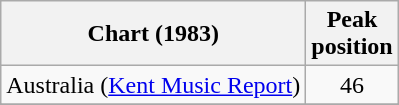<table class="wikitable sortable">
<tr>
<th>Chart (1983)</th>
<th>Peak<br>position</th>
</tr>
<tr>
<td>Australia (<a href='#'>Kent Music Report</a>)</td>
<td align="center">46</td>
</tr>
<tr>
</tr>
<tr>
</tr>
</table>
